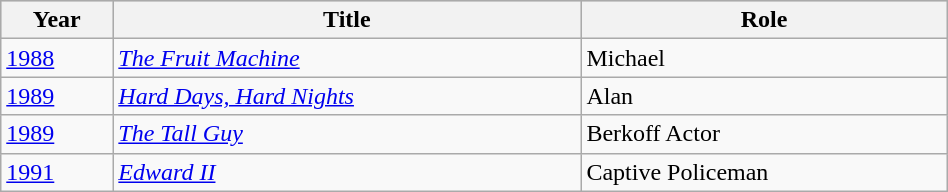<table class="wikitable" width="50%">
<tr bgcolor="#CCCCCC">
<th>Year</th>
<th>Title</th>
<th>Role</th>
</tr>
<tr>
<td><a href='#'>1988</a></td>
<td><em><a href='#'>The Fruit Machine</a></em></td>
<td>Michael</td>
</tr>
<tr>
<td><a href='#'>1989</a></td>
<td><em><a href='#'>Hard Days, Hard Nights</a></em></td>
<td>Alan</td>
</tr>
<tr>
<td><a href='#'>1989</a></td>
<td><em><a href='#'>The Tall Guy</a></em></td>
<td>Berkoff Actor</td>
</tr>
<tr>
<td><a href='#'>1991</a></td>
<td><em><a href='#'>Edward II</a></em></td>
<td>Captive Policeman</td>
</tr>
</table>
